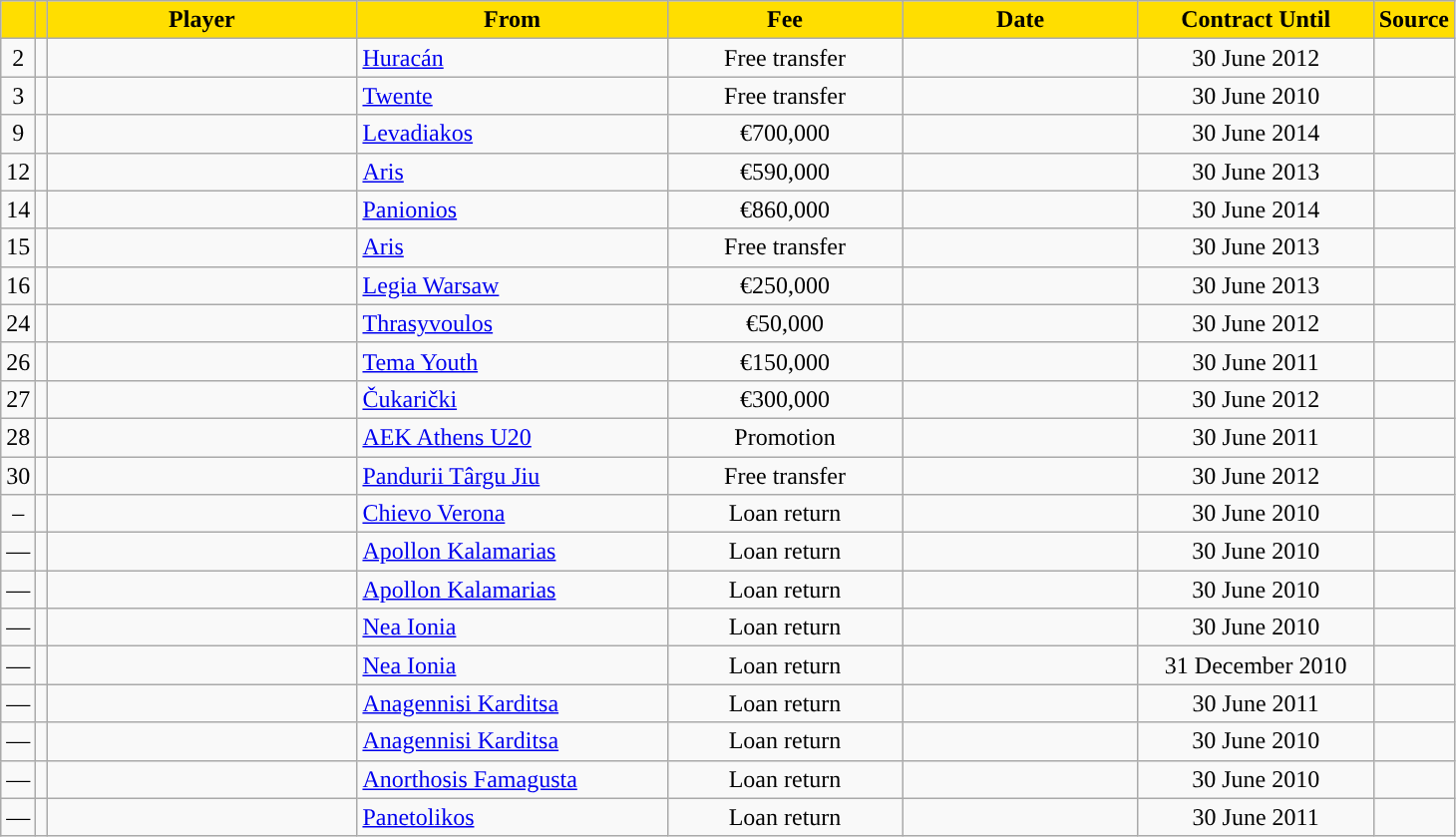<table class="wikitable sortable">
<tr>
<th style="background:#FFDE00"></th>
<th style="background:#FFDE00"></th>
<th width=200 style="background:#FFDE00">Player</th>
<th width=200 style="background:#FFDE00">From</th>
<th width=150 style="background:#FFDE00">Fee</th>
<th width=150 style="background:#FFDE00">Date</th>
<th width=150 style="background:#FFDE00">Contract Until</th>
<th style="background:#FFDE00">Source</th>
</tr>
<tr>
<td align=center>2</td>
<td align=center></td>
<td></td>
<td> <a href='#'>Huracán</a></td>
<td align=center>Free transfer</td>
<td align=center></td>
<td align=center>30 June 2012</td>
<td align=center></td>
</tr>
<tr>
<td align=center>3</td>
<td align=center></td>
<td></td>
<td> <a href='#'>Twente</a></td>
<td align=center>Free transfer</td>
<td align=center></td>
<td align=center>30 June 2010</td>
<td align=center></td>
</tr>
<tr>
<td align=center>9</td>
<td align=center></td>
<td></td>
<td> <a href='#'>Levadiakos</a></td>
<td align=center>€700,000</td>
<td align=center></td>
<td align=center>30 June 2014</td>
<td align=center></td>
</tr>
<tr>
<td align=center>12</td>
<td align=center></td>
<td></td>
<td> <a href='#'>Aris</a></td>
<td align=center>€590,000</td>
<td align=center></td>
<td align=center>30 June 2013</td>
<td align=center></td>
</tr>
<tr>
<td align=center>14</td>
<td align=center></td>
<td></td>
<td> <a href='#'>Panionios</a></td>
<td align=center>€860,000</td>
<td align=center></td>
<td align=center>30 June 2014</td>
<td align=center></td>
</tr>
<tr>
<td align=center>15</td>
<td align=center></td>
<td></td>
<td> <a href='#'>Aris</a></td>
<td align=center>Free transfer</td>
<td align=center></td>
<td align=center>30 June 2013</td>
<td align=center></td>
</tr>
<tr>
<td align=center>16</td>
<td align=center></td>
<td></td>
<td> <a href='#'>Legia Warsaw</a></td>
<td align=center>€250,000</td>
<td align=center></td>
<td align=center>30 June 2013</td>
<td align=center></td>
</tr>
<tr>
<td align=center>24</td>
<td align=center></td>
<td></td>
<td> <a href='#'>Thrasyvoulos</a></td>
<td align=center>€50,000</td>
<td align=center></td>
<td align=center>30 June 2012</td>
<td align=center></td>
</tr>
<tr>
<td align=center>26</td>
<td align=center></td>
<td></td>
<td> <a href='#'>Tema Youth</a></td>
<td align=center>€150,000</td>
<td align=center></td>
<td align=center>30 June 2011</td>
<td align=center></td>
</tr>
<tr>
<td align=center>27</td>
<td align=center></td>
<td></td>
<td> <a href='#'>Čukarički</a></td>
<td align=center>€300,000</td>
<td align=center></td>
<td align=center>30 June 2012</td>
<td align=center></td>
</tr>
<tr>
<td align=center>28</td>
<td align=center></td>
<td></td>
<td> <a href='#'>AEK Athens U20</a></td>
<td align=center>Promotion</td>
<td align=center></td>
<td align=center>30 June 2011</td>
<td align=center></td>
</tr>
<tr>
<td align=center>30</td>
<td align=center></td>
<td></td>
<td> <a href='#'>Pandurii Târgu Jiu</a></td>
<td align=center>Free transfer</td>
<td align=center></td>
<td align=center>30 June 2012</td>
<td align=center></td>
</tr>
<tr>
<td align=center>–</td>
<td align=center></td>
<td></td>
<td> <a href='#'>Chievo Verona</a></td>
<td align=center>Loan return</td>
<td align=center></td>
<td align=center>30 June 2010</td>
<td align=center></td>
</tr>
<tr>
<td align=center>—</td>
<td align=center></td>
<td></td>
<td> <a href='#'>Apollon Kalamarias</a></td>
<td align=center>Loan return</td>
<td align=center></td>
<td align=center>30 June 2010</td>
<td align=center></td>
</tr>
<tr>
<td align=center>—</td>
<td align=center></td>
<td></td>
<td> <a href='#'>Apollon Kalamarias</a></td>
<td align=center>Loan return</td>
<td align=center></td>
<td align=center>30 June 2010</td>
<td align=center></td>
</tr>
<tr>
<td align=center>—</td>
<td align=center></td>
<td></td>
<td> <a href='#'>Nea Ionia</a></td>
<td align=center>Loan return</td>
<td align=center></td>
<td align=center>30 June 2010</td>
<td align=center></td>
</tr>
<tr>
<td align=center>—</td>
<td align=center></td>
<td></td>
<td> <a href='#'>Nea Ionia</a></td>
<td align=center>Loan return</td>
<td align=center></td>
<td align=center>31 December 2010</td>
<td align=center></td>
</tr>
<tr>
<td align=center>—</td>
<td align=center></td>
<td></td>
<td> <a href='#'>Anagennisi Karditsa</a></td>
<td align=center>Loan return</td>
<td align=center></td>
<td align=center>30 June 2011</td>
<td align=center></td>
</tr>
<tr>
<td align=center>—</td>
<td align=center></td>
<td></td>
<td> <a href='#'>Anagennisi Karditsa</a></td>
<td align=center>Loan return</td>
<td align=center></td>
<td align=center>30 June 2010</td>
<td align=center></td>
</tr>
<tr>
<td align=center>—</td>
<td align=center></td>
<td></td>
<td> <a href='#'>Anorthosis Famagusta</a></td>
<td align=center>Loan return</td>
<td align=center></td>
<td align=center>30 June 2010</td>
<td align=center></td>
</tr>
<tr>
<td align=center>—</td>
<td align=center></td>
<td></td>
<td> <a href='#'>Panetolikos</a></td>
<td align=center>Loan return</td>
<td align=center></td>
<td align=center>30 June 2011</td>
<td align=center></td>
</tr>
</table>
